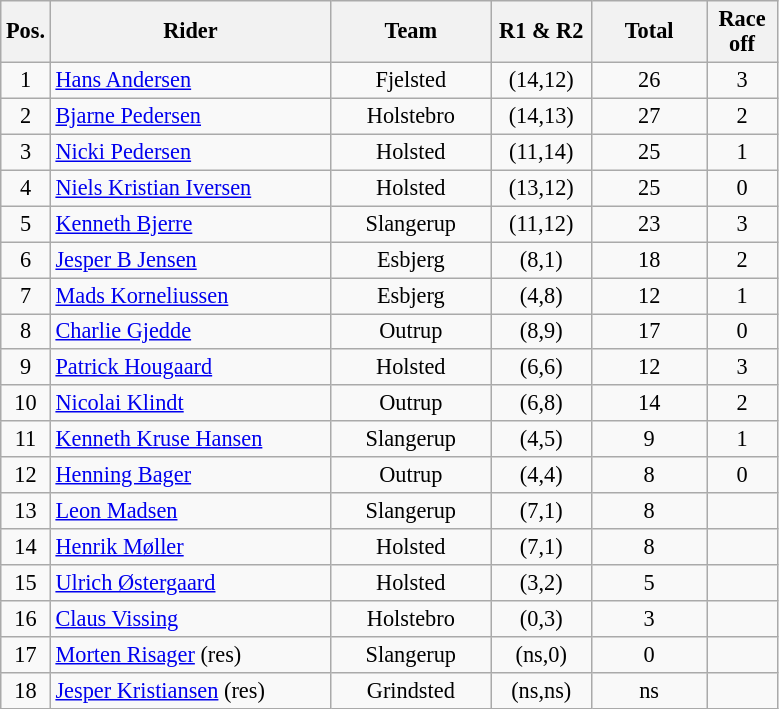<table class=wikitable style="font-size:93%;">
<tr>
<th width=25px>Pos.</th>
<th width=180px>Rider</th>
<th width=100px>Team</th>
<th width=60px>R1 & R2</th>
<th width=70px>Total</th>
<th width=40px>Race off</th>
</tr>
<tr align=center>
<td>1</td>
<td align=left><a href='#'>Hans Andersen</a></td>
<td>Fjelsted</td>
<td>(14,12)</td>
<td>26</td>
<td>3</td>
</tr>
<tr align=center>
<td>2</td>
<td align=left><a href='#'>Bjarne Pedersen</a></td>
<td>Holstebro</td>
<td>(14,13)</td>
<td>27</td>
<td>2</td>
</tr>
<tr align=center>
<td>3</td>
<td align=left><a href='#'>Nicki Pedersen</a></td>
<td>Holsted</td>
<td>(11,14)</td>
<td>25</td>
<td>1</td>
</tr>
<tr align=center>
<td>4</td>
<td align=left><a href='#'>Niels Kristian Iversen</a></td>
<td>Holsted</td>
<td>(13,12)</td>
<td>25</td>
<td>0</td>
</tr>
<tr align=center>
<td>5</td>
<td align=left><a href='#'>Kenneth Bjerre</a></td>
<td>Slangerup</td>
<td>(11,12)</td>
<td>23</td>
<td>3</td>
</tr>
<tr align=center>
<td>6</td>
<td align=left><a href='#'>Jesper B Jensen</a></td>
<td>Esbjerg</td>
<td>(8,1)</td>
<td>18</td>
<td>2</td>
</tr>
<tr align=center>
<td>7</td>
<td align=left><a href='#'>Mads Korneliussen</a></td>
<td>Esbjerg</td>
<td>(4,8)</td>
<td>12</td>
<td>1</td>
</tr>
<tr align=center>
<td>8</td>
<td align=left><a href='#'>Charlie Gjedde</a></td>
<td>Outrup</td>
<td>(8,9)</td>
<td>17</td>
<td>0</td>
</tr>
<tr align=center>
<td>9</td>
<td align=left><a href='#'>Patrick Hougaard</a></td>
<td>Holsted</td>
<td>(6,6)</td>
<td>12</td>
<td>3</td>
</tr>
<tr align=center>
<td>10</td>
<td align=left><a href='#'>Nicolai Klindt</a></td>
<td>Outrup</td>
<td>(6,8)</td>
<td>14</td>
<td>2</td>
</tr>
<tr align=center>
<td>11</td>
<td align=left><a href='#'>Kenneth Kruse Hansen</a></td>
<td>Slangerup</td>
<td>(4,5)</td>
<td>9</td>
<td>1</td>
</tr>
<tr align=center>
<td>12</td>
<td align=left><a href='#'>Henning Bager</a></td>
<td>Outrup</td>
<td>(4,4)</td>
<td>8</td>
<td>0</td>
</tr>
<tr align=center>
<td>13</td>
<td align=left><a href='#'>Leon Madsen</a></td>
<td>Slangerup</td>
<td>(7,1)</td>
<td>8</td>
<td></td>
</tr>
<tr align=center>
<td>14</td>
<td align=left><a href='#'>Henrik Møller</a></td>
<td>Holsted</td>
<td>(7,1)</td>
<td>8</td>
<td></td>
</tr>
<tr align=center>
<td>15</td>
<td align=left><a href='#'>Ulrich Østergaard</a></td>
<td>Holsted</td>
<td>(3,2)</td>
<td>5</td>
<td></td>
</tr>
<tr align=center>
<td>16</td>
<td align=left><a href='#'>Claus Vissing</a></td>
<td>Holstebro</td>
<td>(0,3)</td>
<td>3</td>
<td></td>
</tr>
<tr align=center>
<td>17</td>
<td align=left><a href='#'>Morten Risager</a> (res)</td>
<td>Slangerup</td>
<td>(ns,0)</td>
<td>0</td>
<td></td>
</tr>
<tr align=center>
<td>18</td>
<td align=left><a href='#'>Jesper Kristiansen</a> (res)</td>
<td>Grindsted</td>
<td>(ns,ns)</td>
<td>ns</td>
<td></td>
</tr>
</table>
